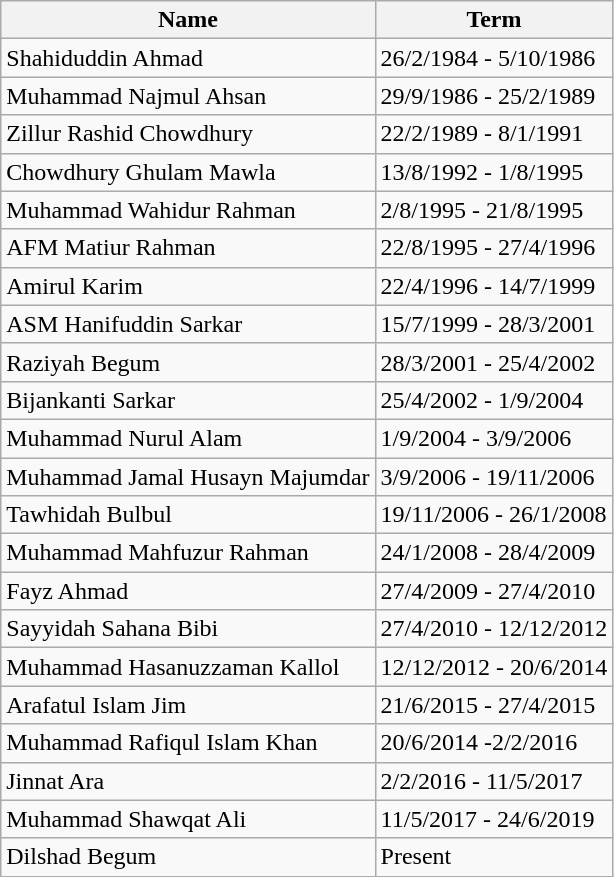<table class="wikitable sortable">
<tr>
<th>Name</th>
<th>Term</th>
</tr>
<tr>
<td>Shahiduddin Ahmad</td>
<td>26/2/1984 - 5/10/1986</td>
</tr>
<tr>
<td>Muhammad Najmul Ahsan</td>
<td>29/9/1986 - 25/2/1989</td>
</tr>
<tr>
<td>Zillur Rashid Chowdhury</td>
<td>22/2/1989 - 8/1/1991</td>
</tr>
<tr>
<td>Chowdhury Ghulam Mawla</td>
<td>13/8/1992 - 1/8/1995</td>
</tr>
<tr>
<td>Muhammad Wahidur Rahman</td>
<td>2/8/1995 - 21/8/1995</td>
</tr>
<tr>
<td>AFM Matiur Rahman</td>
<td>22/8/1995 - 27/4/1996</td>
</tr>
<tr>
<td>Amirul Karim</td>
<td>22/4/1996 - 14/7/1999</td>
</tr>
<tr>
<td>ASM Hanifuddin Sarkar</td>
<td>15/7/1999 - 28/3/2001</td>
</tr>
<tr>
<td>Raziyah Begum</td>
<td>28/3/2001 - 25/4/2002</td>
</tr>
<tr>
<td>Bijankanti Sarkar</td>
<td>25/4/2002 - 1/9/2004</td>
</tr>
<tr>
<td>Muhammad Nurul Alam</td>
<td>1/9/2004 - 3/9/2006</td>
</tr>
<tr>
<td>Muhammad Jamal Husayn Majumdar</td>
<td>3/9/2006 - 19/11/2006</td>
</tr>
<tr>
<td>Tawhidah Bulbul</td>
<td>19/11/2006 - 26/1/2008</td>
</tr>
<tr>
<td>Muhammad Mahfuzur Rahman</td>
<td>24/1/2008 - 28/4/2009</td>
</tr>
<tr>
<td>Fayz Ahmad</td>
<td>27/4/2009 - 27/4/2010</td>
</tr>
<tr>
<td>Sayyidah Sahana Bibi</td>
<td>27/4/2010 - 12/12/2012</td>
</tr>
<tr>
<td>Muhammad Hasanuzzaman Kallol</td>
<td>12/12/2012 - 20/6/2014</td>
</tr>
<tr>
<td>Arafatul Islam Jim</td>
<td>21/6/2015 - 27/4/2015</td>
</tr>
<tr>
<td>Muhammad Rafiqul Islam Khan</td>
<td>20/6/2014 -2/2/2016</td>
</tr>
<tr>
<td>Jinnat Ara</td>
<td>2/2/2016 - 11/5/2017</td>
</tr>
<tr>
<td>Muhammad Shawqat Ali</td>
<td>11/5/2017 - 24/6/2019</td>
</tr>
<tr>
<td>Dilshad Begum</td>
<td>Present</td>
</tr>
</table>
